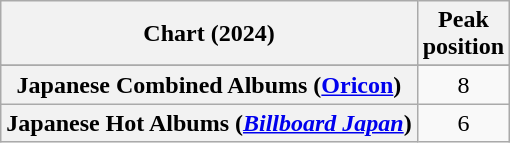<table class="wikitable sortable plainrowheaders" style="text-align:center">
<tr>
<th scope="col">Chart (2024)</th>
<th scope="col">Peak<br>position</th>
</tr>
<tr>
</tr>
<tr>
<th scope="row">Japanese Combined Albums (<a href='#'>Oricon</a>)</th>
<td>8</td>
</tr>
<tr>
<th scope="row">Japanese Hot Albums (<em><a href='#'>Billboard Japan</a></em>)</th>
<td>6</td>
</tr>
</table>
